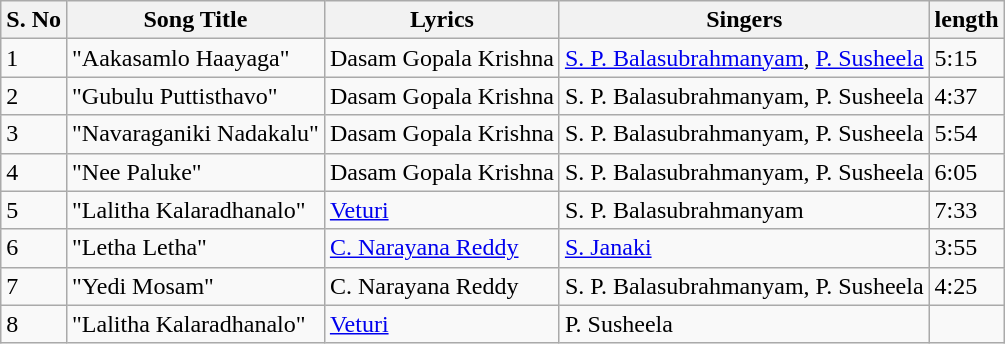<table class="wikitable">
<tr>
<th>S. No</th>
<th>Song Title</th>
<th>Lyrics</th>
<th>Singers</th>
<th>length</th>
</tr>
<tr>
<td>1</td>
<td>"Aakasamlo Haayaga"</td>
<td>Dasam Gopala Krishna</td>
<td><a href='#'>S. P. Balasubrahmanyam</a>, <a href='#'>P. Susheela</a></td>
<td>5:15</td>
</tr>
<tr>
<td>2</td>
<td>"Gubulu Puttisthavo"</td>
<td>Dasam Gopala Krishna</td>
<td>S. P. Balasubrahmanyam, P. Susheela</td>
<td>4:37</td>
</tr>
<tr>
<td>3</td>
<td>"Navaraganiki Nadakalu"</td>
<td>Dasam Gopala Krishna</td>
<td>S. P. Balasubrahmanyam, P. Susheela</td>
<td>5:54</td>
</tr>
<tr>
<td>4</td>
<td>"Nee Paluke"</td>
<td>Dasam Gopala Krishna</td>
<td>S. P. Balasubrahmanyam, P. Susheela</td>
<td>6:05</td>
</tr>
<tr>
<td>5</td>
<td>"Lalitha Kalaradhanalo"</td>
<td><a href='#'>Veturi</a></td>
<td>S. P. Balasubrahmanyam</td>
<td>7:33</td>
</tr>
<tr>
<td>6</td>
<td>"Letha Letha"</td>
<td><a href='#'>C. Narayana Reddy</a></td>
<td><a href='#'>S. Janaki</a></td>
<td>3:55</td>
</tr>
<tr>
<td>7</td>
<td>"Yedi Mosam"</td>
<td>C. Narayana Reddy</td>
<td>S. P. Balasubrahmanyam, P. Susheela</td>
<td>4:25</td>
</tr>
<tr>
<td>8</td>
<td>"Lalitha Kalaradhanalo"</td>
<td><a href='#'>Veturi</a></td>
<td>P. Susheela</td>
<td></td>
</tr>
</table>
